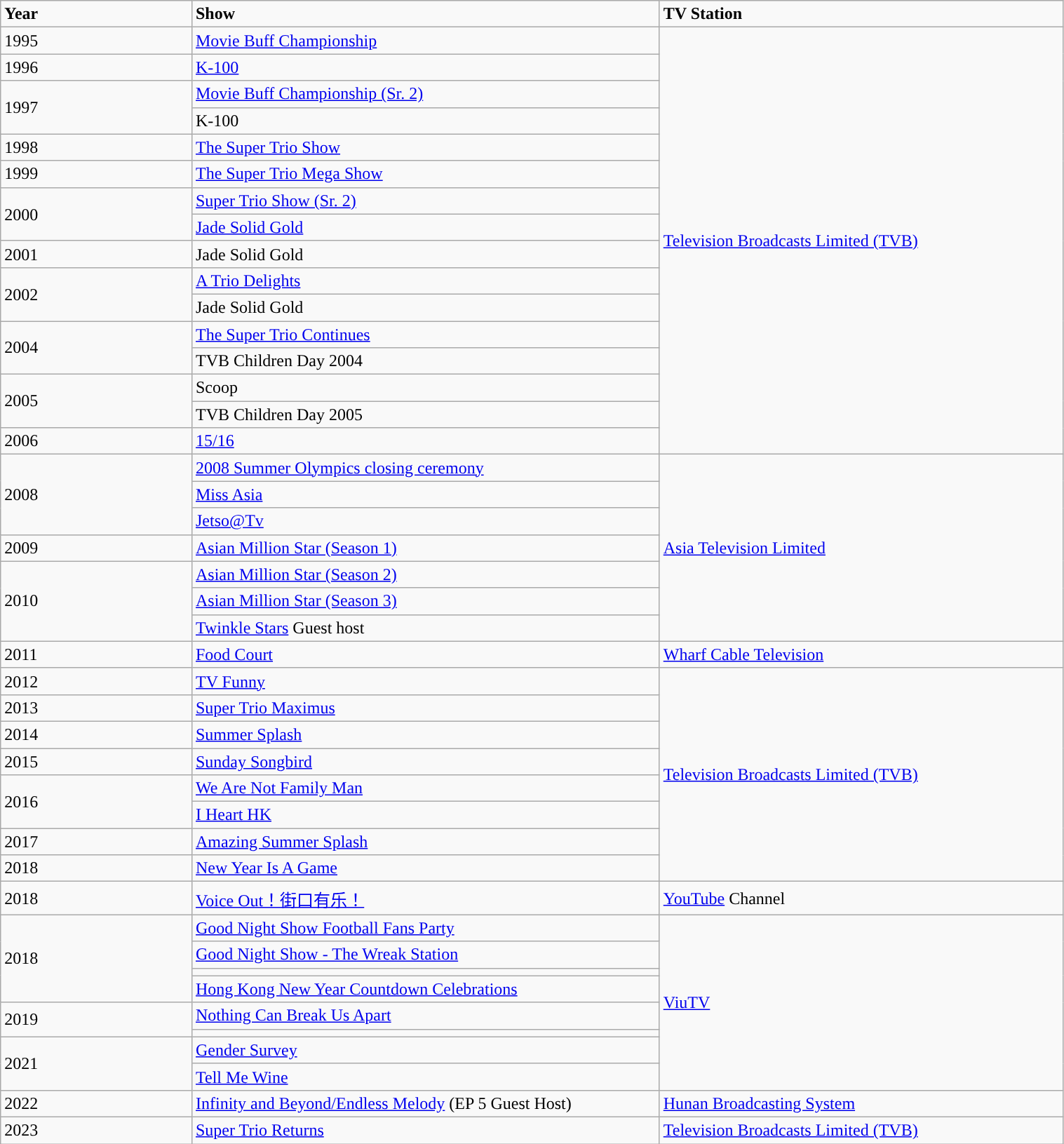<table class="wikitable" width="80%">
<tr>
<td style="width:9%"><strong>Year</strong></td>
<td style="width:22%"><strong>Show</strong></td>
<td style="width:19%"><strong>TV Station</strong></td>
</tr>
<tr>
<td>1995</td>
<td><a href='#'>Movie Buff Championship</a></td>
<td rowspan="16"><a href='#'>Television Broadcasts Limited (TVB)</a></td>
</tr>
<tr>
<td rowspan="1">1996</td>
<td><a href='#'>K-100</a></td>
</tr>
<tr>
<td rowspan="2">1997</td>
<td><a href='#'>Movie Buff Championship (Sr. 2)</a></td>
</tr>
<tr>
<td>K-100</td>
</tr>
<tr>
<td rowspan="1">1998</td>
<td><a href='#'>The Super Trio Show</a></td>
</tr>
<tr>
<td rowspan="1">1999</td>
<td><a href='#'>The Super Trio Mega Show</a></td>
</tr>
<tr>
<td rowspan="2">2000</td>
<td><a href='#'>Super Trio Show (Sr. 2)</a></td>
</tr>
<tr>
<td><a href='#'>Jade Solid Gold</a></td>
</tr>
<tr>
<td rowspan="1">2001</td>
<td>Jade Solid Gold</td>
</tr>
<tr>
<td rowspan="2">2002</td>
<td><a href='#'>A Trio Delights</a></td>
</tr>
<tr>
<td>Jade Solid Gold</td>
</tr>
<tr>
<td rowspan="2">2004</td>
<td><a href='#'>The Super Trio Continues</a></td>
</tr>
<tr>
<td>TVB Children Day 2004</td>
</tr>
<tr>
<td rowspan="2">2005</td>
<td>Scoop</td>
</tr>
<tr>
<td>TVB Children Day 2005</td>
</tr>
<tr>
<td rowspan="1">2006</td>
<td><a href='#'>15/16</a></td>
</tr>
<tr>
<td rowspan="3">2008</td>
<td><a href='#'>2008 Summer Olympics closing ceremony</a></td>
<td rowspan=7><a href='#'>Asia Television Limited</a></td>
</tr>
<tr>
<td><a href='#'>Miss Asia</a></td>
</tr>
<tr>
<td><a href='#'>Jetso@Tv</a></td>
</tr>
<tr>
<td>2009</td>
<td><a href='#'>Asian Million Star (Season 1)</a></td>
</tr>
<tr>
<td rowspan="3">2010</td>
<td><a href='#'>Asian Million Star (Season 2)</a></td>
</tr>
<tr>
<td><a href='#'>Asian Million Star (Season 3)</a></td>
</tr>
<tr>
<td><a href='#'>Twinkle Stars</a> Guest host</td>
</tr>
<tr>
<td>2011</td>
<td><a href='#'>Food Court</a></td>
<td><a href='#'>Wharf Cable Television</a></td>
</tr>
<tr>
<td rowspan="1">2012</td>
<td><a href='#'>TV Funny</a></td>
<td rowspan="8"><a href='#'>Television Broadcasts Limited (TVB)</a></td>
</tr>
<tr>
<td rowspan="1">2013</td>
<td><a href='#'>Super Trio Maximus</a></td>
</tr>
<tr>
<td rowspan="1">2014</td>
<td><a href='#'>Summer Splash</a></td>
</tr>
<tr>
<td rowspan="1">2015</td>
<td><a href='#'>Sunday Songbird</a></td>
</tr>
<tr>
<td rowspan="2">2016</td>
<td><a href='#'>We Are Not Family Man</a></td>
</tr>
<tr>
<td><a href='#'>I Heart HK</a></td>
</tr>
<tr>
<td>2017</td>
<td><a href='#'>Amazing Summer Splash</a></td>
</tr>
<tr>
<td>2018</td>
<td><a href='#'>New Year Is A Game</a></td>
</tr>
<tr>
<td rowspan="1">2018</td>
<td><a href='#'>Voice Out！街口有乐！</a></td>
<td><a href='#'>YouTube</a> Channel</td>
</tr>
<tr>
<td rowspan="4">2018</td>
<td><a href='#'>Good Night Show Football Fans Party</a></td>
<td rowspan="8"><a href='#'>ViuTV</a></td>
</tr>
<tr>
<td><a href='#'>Good Night Show - The Wreak Station</a></td>
</tr>
<tr>
<td></td>
</tr>
<tr>
<td><a href='#'>Hong Kong New Year Countdown Celebrations</a></td>
</tr>
<tr>
<td rowspan="2">2019</td>
<td><a href='#'>Nothing Can Break Us Apart</a></td>
</tr>
<tr>
<td></td>
</tr>
<tr>
<td rowspan="2">2021</td>
<td><a href='#'>Gender Survey</a></td>
</tr>
<tr>
<td><a href='#'>Tell Me Wine</a></td>
</tr>
<tr>
<td rowspan="1">2022</td>
<td><a href='#'>Infinity and Beyond/Endless Melody</a> (EP 5 Guest Host)</td>
<td><a href='#'>Hunan Broadcasting System</a></td>
</tr>
<tr>
<td rowspan="1">2023</td>
<td><a href='#'>Super Trio Returns</a></td>
<td><a href='#'>Television Broadcasts Limited (TVB)</a></td>
</tr>
</table>
